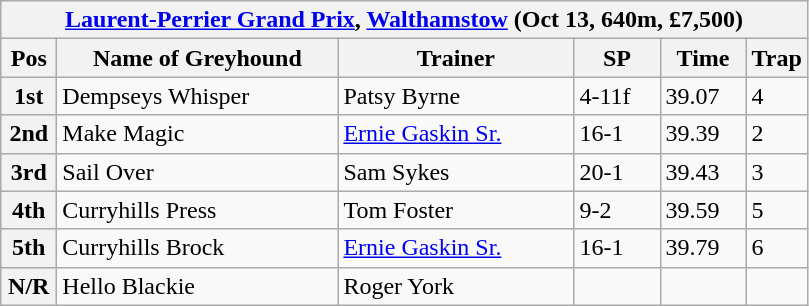<table class="wikitable">
<tr>
<th colspan="6"><a href='#'>Laurent-Perrier Grand Prix</a>, <a href='#'>Walthamstow</a> (Oct 13, 640m, £7,500)</th>
</tr>
<tr>
<th width=30>Pos</th>
<th width=180>Name of Greyhound</th>
<th width=150>Trainer</th>
<th width=50>SP</th>
<th width=50>Time</th>
<th width=30>Trap</th>
</tr>
<tr>
<th>1st</th>
<td>Dempseys Whisper</td>
<td>Patsy Byrne</td>
<td>4-11f</td>
<td>39.07</td>
<td>4</td>
</tr>
<tr>
<th>2nd</th>
<td>Make Magic</td>
<td><a href='#'>Ernie Gaskin Sr.</a></td>
<td>16-1</td>
<td>39.39</td>
<td>2</td>
</tr>
<tr>
<th>3rd</th>
<td>Sail Over</td>
<td>Sam Sykes</td>
<td>20-1</td>
<td>39.43</td>
<td>3</td>
</tr>
<tr>
<th>4th</th>
<td>Curryhills Press</td>
<td>Tom Foster</td>
<td>9-2</td>
<td>39.59</td>
<td>5</td>
</tr>
<tr>
<th>5th</th>
<td>Curryhills Brock</td>
<td><a href='#'>Ernie Gaskin Sr.</a></td>
<td>16-1</td>
<td>39.79</td>
<td>6</td>
</tr>
<tr>
<th>N/R</th>
<td>Hello Blackie</td>
<td>Roger York</td>
<td></td>
<td></td>
<td></td>
</tr>
</table>
